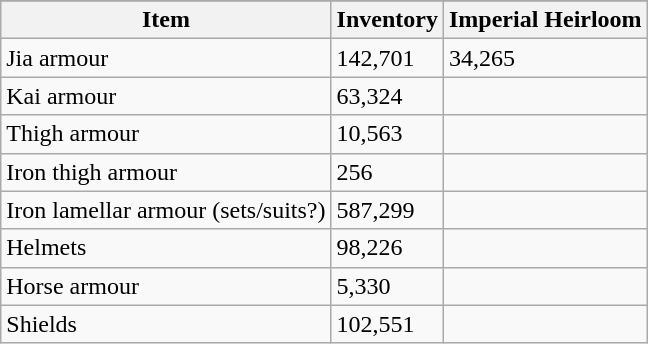<table class="sortable wikitable">
<tr style="background:#CCCC;">
</tr>
<tr>
<th>Item</th>
<th>Inventory</th>
<th>Imperial Heirloom</th>
</tr>
<tr>
<td>Jia armour</td>
<td>142,701</td>
<td>34,265</td>
</tr>
<tr>
<td>Kai armour</td>
<td>63,324</td>
<td></td>
</tr>
<tr>
<td>Thigh armour</td>
<td>10,563</td>
<td></td>
</tr>
<tr>
<td>Iron thigh armour</td>
<td>256</td>
<td></td>
</tr>
<tr>
<td>Iron lamellar armour (sets/suits?)</td>
<td>587,299</td>
<td></td>
</tr>
<tr>
<td>Helmets</td>
<td>98,226</td>
<td></td>
</tr>
<tr>
<td>Horse armour</td>
<td>5,330</td>
<td></td>
</tr>
<tr>
<td>Shields</td>
<td>102,551</td>
<td></td>
</tr>
</table>
